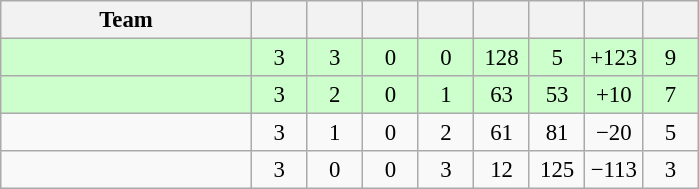<table class="wikitable" style="text-align:center; font-size:95%;">
<tr>
<th width=160>Team</th>
<th width=30></th>
<th width=30></th>
<th width=30></th>
<th width=30></th>
<th width=30></th>
<th width=30></th>
<th width=30></th>
<th width=30></th>
</tr>
<tr style="background:#ccffcc">
<td align=left></td>
<td>3</td>
<td>3</td>
<td>0</td>
<td>0</td>
<td>128</td>
<td>5</td>
<td>+123</td>
<td>9</td>
</tr>
<tr style="background:#ccffcc">
<td align=left></td>
<td>3</td>
<td>2</td>
<td>0</td>
<td>1</td>
<td>63</td>
<td>53</td>
<td>+10</td>
<td>7</td>
</tr>
<tr>
<td align=left></td>
<td>3</td>
<td>1</td>
<td>0</td>
<td>2</td>
<td>61</td>
<td>81</td>
<td>−20</td>
<td>5</td>
</tr>
<tr>
<td align=left></td>
<td>3</td>
<td>0</td>
<td>0</td>
<td>3</td>
<td>12</td>
<td>125</td>
<td>−113</td>
<td>3</td>
</tr>
</table>
